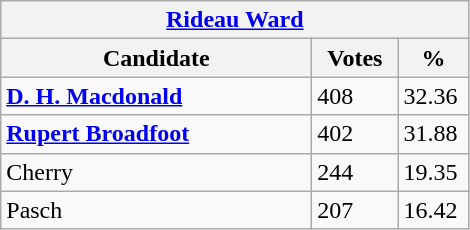<table class="wikitable">
<tr>
<th colspan="3"><a href='#'>Rideau Ward</a></th>
</tr>
<tr>
<th style="width: 200px">Candidate</th>
<th style="width: 50px">Votes</th>
<th style="width: 40px">%</th>
</tr>
<tr>
<td><strong><a href='#'>D. H. Macdonald</a></strong></td>
<td>408</td>
<td>32.36</td>
</tr>
<tr>
<td><strong><a href='#'>Rupert Broadfoot</a></strong></td>
<td>402</td>
<td>31.88</td>
</tr>
<tr>
<td>Cherry</td>
<td>244</td>
<td>19.35</td>
</tr>
<tr>
<td>Pasch</td>
<td>207</td>
<td>16.42</td>
</tr>
</table>
